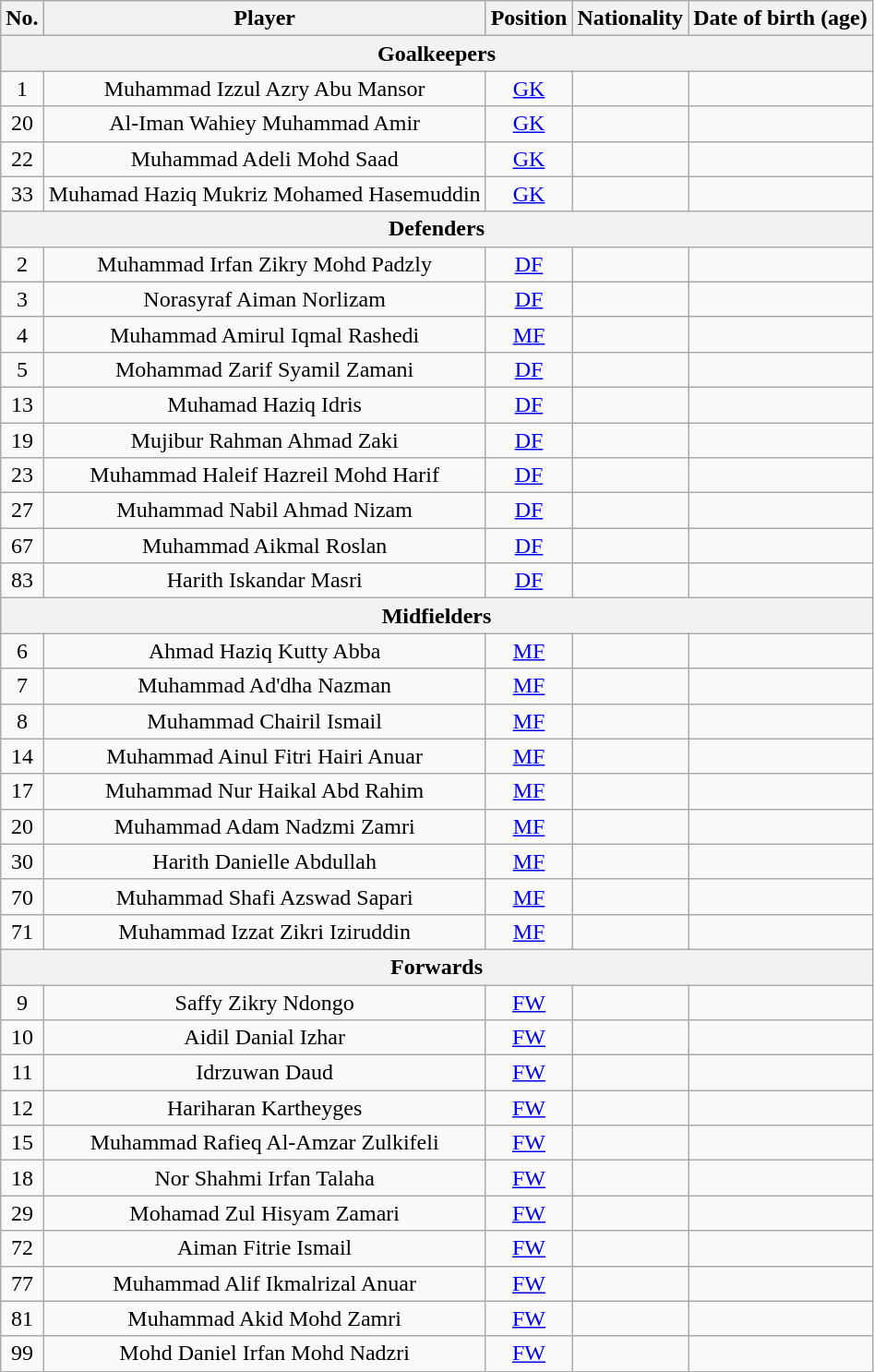<table class="wikitable" style="text-align:center">
<tr>
<th style="text-align:center">No.</th>
<th style="text-align:center">Player</th>
<th style="text-align:center">Position</th>
<th style="text-align:center">Nationality</th>
<th style="text-align:center">Date of birth (age)</th>
</tr>
<tr>
<th colspan="5" style="vertical-align:bottom;">Goalkeepers</th>
</tr>
<tr>
<td>1</td>
<td>Muhammad Izzul Azry Abu Mansor</td>
<td><a href='#'>GK</a></td>
<td></td>
<td></td>
</tr>
<tr>
<td>20</td>
<td>Al-Iman Wahiey Muhammad Amir</td>
<td><a href='#'>GK</a></td>
<td></td>
<td></td>
</tr>
<tr>
<td>22</td>
<td>Muhammad Adeli Mohd Saad</td>
<td><a href='#'>GK</a></td>
<td></td>
<td></td>
</tr>
<tr>
<td>33</td>
<td>Muhamad Haziq Mukriz Mohamed Hasemuddin</td>
<td><a href='#'>GK</a></td>
<td></td>
<td></td>
</tr>
<tr>
<th colspan="5" style="vertical-align:bottom;">Defenders</th>
</tr>
<tr>
<td>2</td>
<td>Muhammad Irfan Zikry Mohd Padzly</td>
<td><a href='#'>DF</a></td>
<td></td>
<td></td>
</tr>
<tr>
<td>3</td>
<td>Norasyraf Aiman Norlizam</td>
<td><a href='#'>DF</a></td>
<td></td>
<td></td>
</tr>
<tr>
<td>4</td>
<td>Muhammad Amirul Iqmal Rashedi</td>
<td><a href='#'>MF</a></td>
<td></td>
<td></td>
</tr>
<tr>
<td>5</td>
<td>Mohammad Zarif Syamil Zamani</td>
<td><a href='#'>DF</a></td>
<td></td>
<td></td>
</tr>
<tr>
<td>13</td>
<td>Muhamad Haziq Idris</td>
<td><a href='#'>DF</a></td>
<td></td>
<td></td>
</tr>
<tr>
<td>19</td>
<td>Mujibur Rahman Ahmad Zaki</td>
<td><a href='#'>DF</a></td>
<td></td>
<td></td>
</tr>
<tr>
<td>23</td>
<td>Muhammad Haleif Hazreil Mohd Harif</td>
<td><a href='#'>DF</a></td>
<td></td>
<td></td>
</tr>
<tr>
<td>27</td>
<td>Muhammad Nabil Ahmad Nizam</td>
<td><a href='#'>DF</a></td>
<td></td>
<td></td>
</tr>
<tr>
<td>67</td>
<td>Muhammad Aikmal Roslan</td>
<td><a href='#'>DF</a></td>
<td></td>
<td></td>
</tr>
<tr>
<td>83</td>
<td>Harith Iskandar Masri</td>
<td><a href='#'>DF</a></td>
<td></td>
<td></td>
</tr>
<tr>
<th colspan="5" style="vertical-align:bottom;">Midfielders</th>
</tr>
<tr>
<td>6</td>
<td>Ahmad Haziq Kutty Abba</td>
<td><a href='#'>MF</a></td>
<td></td>
<td></td>
</tr>
<tr>
<td>7</td>
<td>Muhammad Ad'dha Nazman</td>
<td><a href='#'>MF</a></td>
<td></td>
<td></td>
</tr>
<tr>
<td>8</td>
<td>Muhammad Chairil Ismail</td>
<td><a href='#'>MF</a></td>
<td></td>
<td></td>
</tr>
<tr>
<td>14</td>
<td>Muhammad Ainul Fitri Hairi Anuar</td>
<td><a href='#'>MF</a></td>
<td></td>
<td></td>
</tr>
<tr>
<td>17</td>
<td>Muhammad Nur Haikal Abd Rahim</td>
<td><a href='#'>MF</a></td>
<td></td>
<td></td>
</tr>
<tr>
<td>20</td>
<td>Muhammad Adam Nadzmi Zamri</td>
<td><a href='#'>MF</a></td>
<td></td>
<td></td>
</tr>
<tr>
<td>30</td>
<td>Harith Danielle Abdullah</td>
<td><a href='#'>MF</a></td>
<td></td>
<td></td>
</tr>
<tr>
<td>70</td>
<td>Muhammad Shafi Azswad Sapari</td>
<td><a href='#'>MF</a></td>
<td></td>
<td></td>
</tr>
<tr>
<td>71</td>
<td>Muhammad Izzat Zikri Iziruddin</td>
<td><a href='#'>MF</a></td>
<td></td>
<td></td>
</tr>
<tr>
<th colspan="5" style="vertical-align:bottom;">Forwards</th>
</tr>
<tr>
<td>9</td>
<td>Saffy Zikry Ndongo</td>
<td><a href='#'>FW</a></td>
<td></td>
<td></td>
</tr>
<tr>
<td>10</td>
<td>Aidil Danial Izhar</td>
<td><a href='#'>FW</a></td>
<td></td>
<td></td>
</tr>
<tr>
<td>11</td>
<td>Idrzuwan Daud</td>
<td><a href='#'>FW</a></td>
<td></td>
<td></td>
</tr>
<tr>
<td>12</td>
<td>Hariharan Kartheyges</td>
<td><a href='#'>FW</a></td>
<td></td>
<td></td>
</tr>
<tr>
<td>15</td>
<td>Muhammad Rafieq Al-Amzar Zulkifeli</td>
<td><a href='#'>FW</a></td>
<td></td>
<td></td>
</tr>
<tr>
<td>18</td>
<td>Nor Shahmi Irfan Talaha</td>
<td><a href='#'>FW</a></td>
<td></td>
<td></td>
</tr>
<tr>
<td>29</td>
<td>Mohamad Zul Hisyam Zamari</td>
<td><a href='#'>FW</a></td>
<td></td>
<td></td>
</tr>
<tr>
<td>72</td>
<td>Aiman Fitrie Ismail</td>
<td><a href='#'>FW</a></td>
<td></td>
<td></td>
</tr>
<tr>
<td>77</td>
<td>Muhammad Alif Ikmalrizal Anuar</td>
<td><a href='#'>FW</a></td>
<td></td>
<td></td>
</tr>
<tr>
<td>81</td>
<td>Muhammad Akid Mohd Zamri</td>
<td><a href='#'>FW</a></td>
<td></td>
<td></td>
</tr>
<tr>
<td>99</td>
<td>Mohd Daniel Irfan Mohd Nadzri</td>
<td><a href='#'>FW</a></td>
<td></td>
<td></td>
</tr>
<tr>
</tr>
</table>
